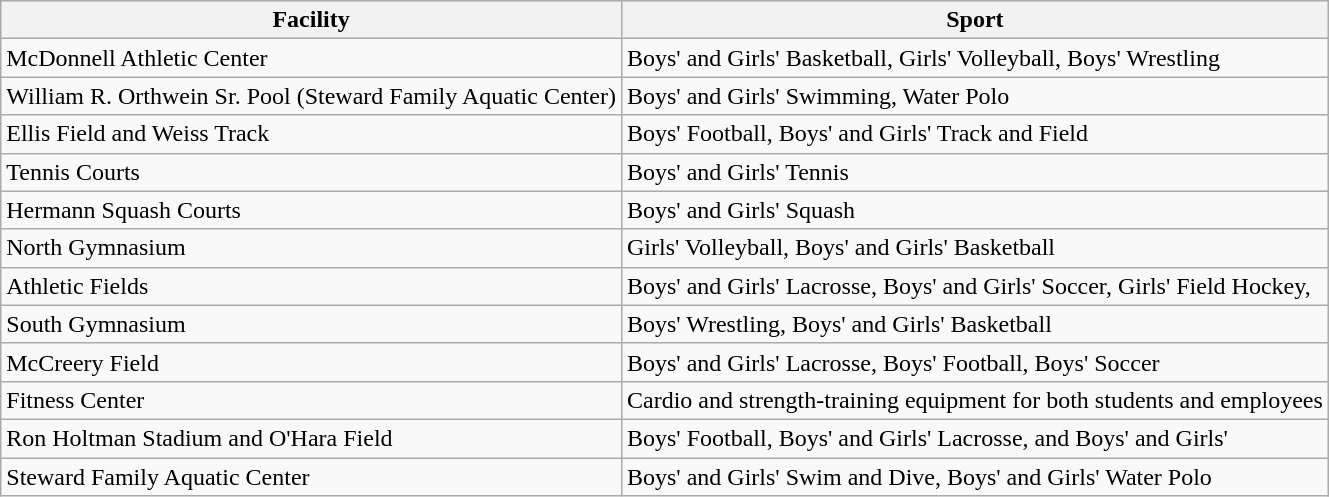<table class="wikitable">
<tr>
<th>Facility</th>
<th>Sport</th>
</tr>
<tr>
<td>McDonnell Athletic Center</td>
<td>Boys' and Girls' Basketball, Girls' Volleyball, Boys' Wrestling</td>
</tr>
<tr>
<td>William R. Orthwein Sr. Pool (Steward Family Aquatic Center)</td>
<td>Boys' and Girls' Swimming, Water Polo</td>
</tr>
<tr>
<td>Ellis Field and Weiss Track</td>
<td>Boys' Football, Boys' and Girls' Track and Field</td>
</tr>
<tr>
<td>Tennis Courts</td>
<td>Boys' and Girls' Tennis</td>
</tr>
<tr>
<td>Hermann Squash Courts</td>
<td>Boys' and Girls' Squash</td>
</tr>
<tr>
<td>North Gymnasium</td>
<td>Girls' Volleyball, Boys' and Girls' Basketball</td>
</tr>
<tr>
<td>Athletic Fields</td>
<td>Boys' and Girls' Lacrosse, Boys' and Girls' Soccer, Girls' Field Hockey,</td>
</tr>
<tr>
<td>South Gymnasium</td>
<td>Boys' Wrestling, Boys' and Girls' Basketball</td>
</tr>
<tr>
<td>McCreery Field</td>
<td>Boys' and Girls' Lacrosse, Boys' Football, Boys' Soccer</td>
</tr>
<tr>
<td>Fitness Center</td>
<td>Cardio and strength-training equipment for both students and employees</td>
</tr>
<tr>
<td>Ron Holtman Stadium and O'Hara Field</td>
<td>Boys' Football, Boys' and Girls' Lacrosse, and Boys' and Girls'</td>
</tr>
<tr>
<td>Steward Family Aquatic Center</td>
<td>Boys' and Girls' Swim and Dive, Boys' and Girls' Water Polo</td>
</tr>
</table>
